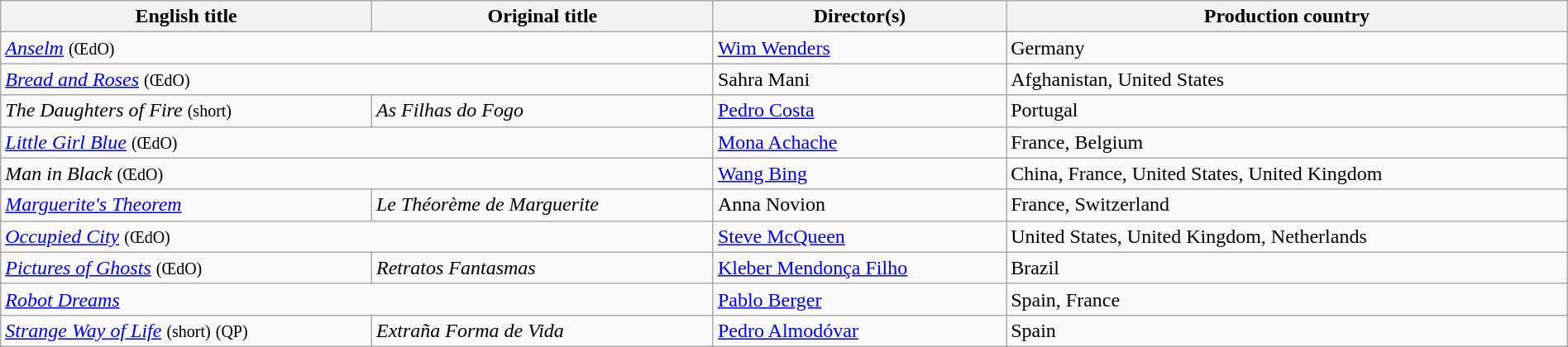<table class="wikitable" style="width:100%; margin-bottom:4px">
<tr>
<th>English title</th>
<th>Original title</th>
<th>Director(s)</th>
<th>Production country</th>
</tr>
<tr>
<td colspan="2"><em><a href='#'>Anselm</a></em> <small>(ŒdO)</small></td>
<td><a href='#'>Wim Wenders</a></td>
<td>Germany</td>
</tr>
<tr>
<td colspan="2"><em><a href='#'>Bread and Roses</a></em> <small>(ŒdO)</small></td>
<td>Sahra Mani</td>
<td>Afghanistan, United States</td>
</tr>
<tr>
<td><em>The Daughters of Fire</em> <small>(short)</small></td>
<td><em>As Filhas do Fogo</em></td>
<td><a href='#'>Pedro Costa</a></td>
<td>Portugal</td>
</tr>
<tr>
<td colspan="2"><em><a href='#'>Little Girl Blue</a></em> <small>(ŒdO)</small></td>
<td><a href='#'>Mona Achache</a></td>
<td>France, Belgium</td>
</tr>
<tr>
<td colspan="2"><em>Man in Black</em> <small>(ŒdO)</small></td>
<td><a href='#'>Wang Bing</a></td>
<td>China, France, United States, United Kingdom</td>
</tr>
<tr>
<td><em><a href='#'>Marguerite's Theorem</a></em></td>
<td><em>Le Théorème de Marguerite</em></td>
<td>Anna Novion</td>
<td>France, Switzerland</td>
</tr>
<tr>
<td colspan="2"><em><a href='#'>Occupied City</a></em> <small>(ŒdO)</small></td>
<td><a href='#'>Steve McQueen</a></td>
<td>United States, United Kingdom, Netherlands</td>
</tr>
<tr>
<td><em><a href='#'>Pictures of Ghosts</a></em> <small>(ŒdO)</small></td>
<td><em>Retratos Fantasmas</em></td>
<td><a href='#'>Kleber Mendonça Filho</a></td>
<td>Brazil</td>
</tr>
<tr>
<td colspan="2"><em><a href='#'>Robot Dreams</a></em></td>
<td><a href='#'>Pablo Berger</a></td>
<td>Spain, France</td>
</tr>
<tr>
<td><em><a href='#'>Strange Way of Life</a></em> <small>(short)</small> <small>(QP)</small></td>
<td><em>Extraña Forma de Vida</em></td>
<td><a href='#'>Pedro Almodóvar</a></td>
<td>Spain</td>
</tr>
</table>
